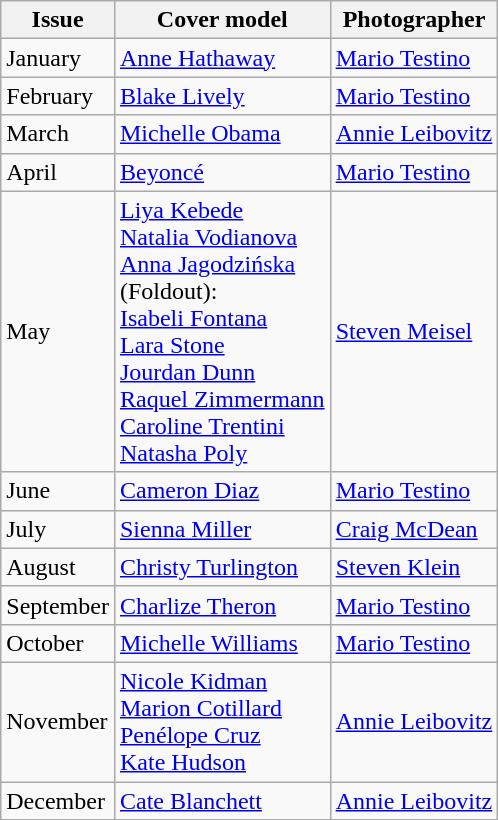<table class="sortable wikitable">
<tr>
<th>Issue</th>
<th>Cover model</th>
<th>Photographer</th>
</tr>
<tr>
<td>January</td>
<td><a href='#'>Anne Hathaway</a></td>
<td><a href='#'>Mario Testino</a></td>
</tr>
<tr>
<td>February</td>
<td><a href='#'>Blake Lively</a></td>
<td><a href='#'>Mario Testino</a></td>
</tr>
<tr>
<td>March</td>
<td><a href='#'>Michelle Obama</a></td>
<td><a href='#'>Annie Leibovitz</a></td>
</tr>
<tr>
<td>April</td>
<td><a href='#'>Beyoncé</a></td>
<td><a href='#'>Mario Testino</a></td>
</tr>
<tr>
<td>May</td>
<td><a href='#'>Liya Kebede</a><br><a href='#'>Natalia Vodianova</a><br><a href='#'>Anna Jagodzińska</a><br>(Foldout):<br><a href='#'>Isabeli Fontana</a><br><a href='#'>Lara Stone</a><br><a href='#'>Jourdan Dunn</a><br><a href='#'>Raquel Zimmermann</a><br><a href='#'>Caroline Trentini</a><br><a href='#'>Natasha Poly</a></td>
<td><a href='#'>Steven Meisel</a></td>
</tr>
<tr>
<td>June</td>
<td><a href='#'>Cameron Diaz</a></td>
<td><a href='#'>Mario Testino</a></td>
</tr>
<tr>
<td>July</td>
<td><a href='#'>Sienna Miller</a></td>
<td><a href='#'>Craig McDean</a></td>
</tr>
<tr>
<td>August</td>
<td><a href='#'>Christy Turlington</a></td>
<td><a href='#'>Steven Klein</a></td>
</tr>
<tr>
<td>September</td>
<td><a href='#'>Charlize Theron</a></td>
<td><a href='#'>Mario Testino</a></td>
</tr>
<tr>
<td>October</td>
<td><a href='#'>Michelle Williams</a></td>
<td><a href='#'>Mario Testino</a></td>
</tr>
<tr>
<td>November</td>
<td><a href='#'>Nicole Kidman</a><br><a href='#'>Marion Cotillard</a><br><a href='#'>Penélope Cruz</a><br><a href='#'>Kate Hudson</a></td>
<td><a href='#'>Annie Leibovitz</a></td>
</tr>
<tr>
<td>December</td>
<td><a href='#'>Cate Blanchett</a></td>
<td><a href='#'>Annie Leibovitz</a></td>
</tr>
</table>
